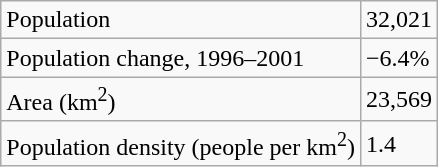<table class="wikitable">
<tr>
<td>Population</td>
<td>32,021</td>
</tr>
<tr>
<td>Population change, 1996–2001</td>
<td>−6.4%</td>
</tr>
<tr>
<td>Area (km<sup>2</sup>)</td>
<td>23,569</td>
</tr>
<tr>
<td>Population density (people per km<sup>2</sup>)</td>
<td>1.4</td>
</tr>
</table>
